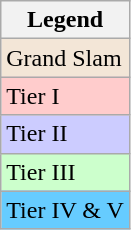<table class="wikitable sortable mw-collapsible mw-collapsed">
<tr>
<th>Legend</th>
</tr>
<tr style="background:#f3e6d7;">
<td>Grand Slam</td>
</tr>
<tr style="background:#ffcccc;">
<td>Tier I</td>
</tr>
<tr style="background:#ccccff;">
<td>Tier II</td>
</tr>
<tr style="background:#ccffcc;">
<td>Tier III</td>
</tr>
<tr style="background:#66ccff;">
<td>Tier IV & V</td>
</tr>
</table>
